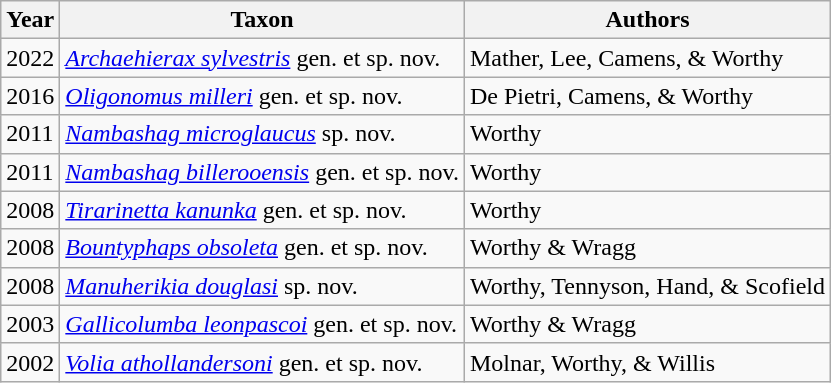<table class="wikitable sortable">
<tr>
<th>Year</th>
<th>Taxon</th>
<th>Authors</th>
</tr>
<tr>
<td>2022</td>
<td><em><a href='#'>Archaehierax sylvestris</a></em> gen. et sp. nov.</td>
<td>Mather, Lee, Camens, & Worthy</td>
</tr>
<tr>
<td>2016</td>
<td><em><a href='#'>Oligonomus milleri</a></em> gen. et sp. nov.</td>
<td>De Pietri, Camens, & Worthy</td>
</tr>
<tr>
<td>2011</td>
<td><em><a href='#'>Nambashag microglaucus</a></em> sp. nov.</td>
<td>Worthy</td>
</tr>
<tr>
<td>2011</td>
<td><em><a href='#'>Nambashag billerooensis</a></em> gen. et sp. nov.</td>
<td>Worthy</td>
</tr>
<tr>
<td>2008</td>
<td><em><a href='#'>Tirarinetta kanunka</a></em> gen. et sp. nov.</td>
<td>Worthy</td>
</tr>
<tr>
<td>2008</td>
<td><em><a href='#'>Bountyphaps obsoleta</a></em> gen. et sp. nov.</td>
<td>Worthy & Wragg</td>
</tr>
<tr>
<td>2008</td>
<td><em><a href='#'>Manuherikia douglasi</a></em> sp. nov.</td>
<td>Worthy, Tennyson, Hand, & Scofield</td>
</tr>
<tr>
<td>2003</td>
<td><em><a href='#'>Gallicolumba leonpascoi</a></em> gen. et sp. nov.</td>
<td>Worthy & Wragg</td>
</tr>
<tr>
<td>2002</td>
<td><em><a href='#'>Volia athollandersoni</a></em> gen. et sp. nov.</td>
<td>Molnar, Worthy, & Willis</td>
</tr>
</table>
